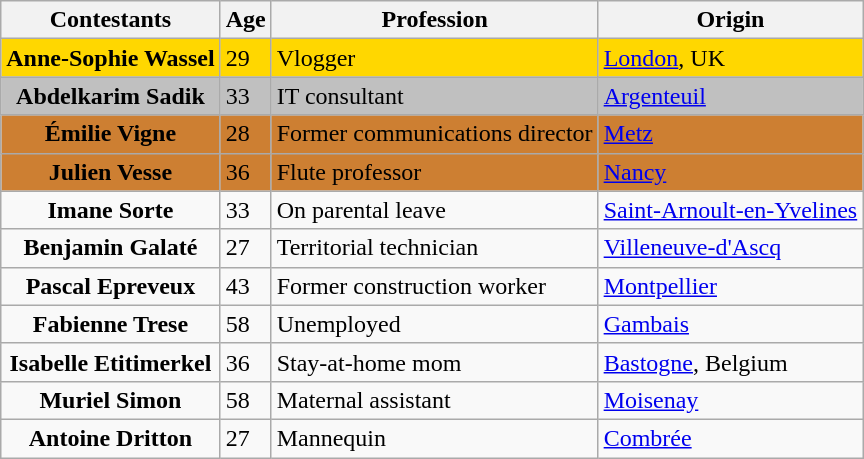<table class="wikitable style="width:60%;">
<tr>
<th>Contestants</th>
<th>Age</th>
<th>Profession</th>
<th>Origin</th>
</tr>
<tr Style="background:Gold">
<td align=center><strong>Anne-Sophie Wassel</strong></td>
<td>29</td>
<td>Vlogger</td>
<td><a href='#'>London</a>, UK</td>
</tr>
<tr Style="background:Silver">
<td align=center><strong>Abdelkarim Sadik</strong></td>
<td>33</td>
<td>IT consultant</td>
<td><a href='#'>Argenteuil</a></td>
</tr>
<tr Style="background:#cd7f32">
<td align=center><strong>Émilie Vigne</strong></td>
<td>28</td>
<td>Former communications director</td>
<td><a href='#'>Metz</a></td>
</tr>
<tr Style="background:#cd7f32">
<td align=center><strong>Julien Vesse</strong></td>
<td>36</td>
<td>Flute professor</td>
<td><a href='#'>Nancy</a></td>
</tr>
<tr>
<td align=center><strong>Imane Sorte</strong></td>
<td>33</td>
<td>On parental leave</td>
<td><a href='#'>Saint-Arnoult-en-Yvelines</a></td>
</tr>
<tr>
<td align=center><strong>Benjamin Galaté</strong></td>
<td>27</td>
<td>Territorial technician</td>
<td><a href='#'>Villeneuve-d'Ascq</a></td>
</tr>
<tr>
<td align=center><strong>Pascal Epreveux</strong></td>
<td>43</td>
<td>Former construction worker</td>
<td><a href='#'>Montpellier</a></td>
</tr>
<tr>
<td align=center><strong>Fabienne Trese</strong></td>
<td>58</td>
<td>Unemployed</td>
<td><a href='#'>Gambais</a></td>
</tr>
<tr>
<td align=center><strong>Isabelle Etitimerkel</strong></td>
<td>36</td>
<td>Stay-at-home mom</td>
<td><a href='#'>Bastogne</a>, Belgium</td>
</tr>
<tr>
<td align=center><strong>Muriel Simon</strong></td>
<td>58</td>
<td>Maternal assistant</td>
<td><a href='#'>Moisenay</a></td>
</tr>
<tr>
<td align=center><strong>Antoine Dritton</strong></td>
<td>27</td>
<td>Mannequin</td>
<td><a href='#'>Combrée</a></td>
</tr>
</table>
